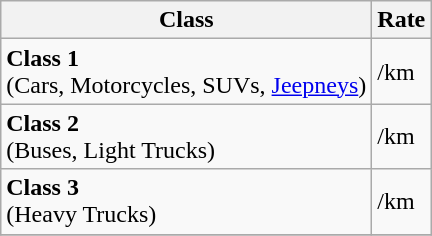<table class=wikitable>
<tr>
<th>Class</th>
<th>Rate</th>
</tr>
<tr>
<td><strong>Class 1</strong><br>(Cars, Motorcycles, SUVs, <a href='#'>Jeepneys</a>)</td>
<td>/km</td>
</tr>
<tr>
<td><strong>Class 2</strong><br>(Buses, Light Trucks)</td>
<td>/km</td>
</tr>
<tr>
<td><strong>Class 3</strong><br>(Heavy Trucks)</td>
<td>/km</td>
</tr>
<tr>
</tr>
</table>
